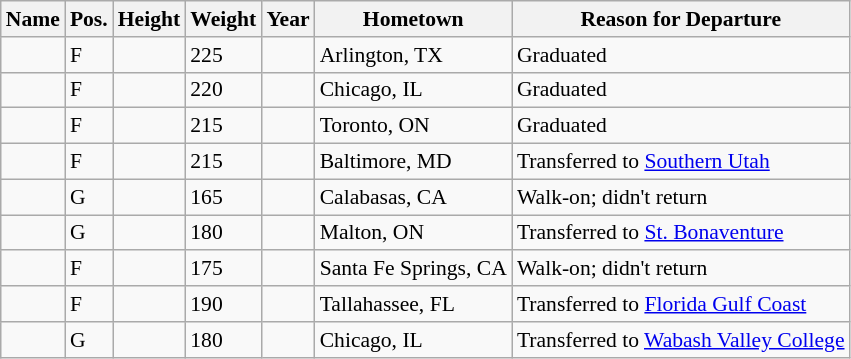<table class="wikitable sortable" style="font-size:90%;" border="1">
<tr>
<th>Name</th>
<th>Pos.</th>
<th>Height</th>
<th>Weight</th>
<th>Year</th>
<th>Hometown</th>
<th ! class="unsortable">Reason for Departure</th>
</tr>
<tr>
<td></td>
<td>F</td>
<td></td>
<td>225</td>
<td></td>
<td>Arlington, TX</td>
<td>Graduated</td>
</tr>
<tr>
<td></td>
<td>F</td>
<td></td>
<td>220</td>
<td></td>
<td>Chicago, IL</td>
<td>Graduated</td>
</tr>
<tr>
<td></td>
<td>F</td>
<td></td>
<td>215</td>
<td></td>
<td>Toronto, ON</td>
<td>Graduated</td>
</tr>
<tr>
<td></td>
<td>F</td>
<td></td>
<td>215</td>
<td></td>
<td>Baltimore, MD</td>
<td>Transferred to <a href='#'>Southern Utah</a></td>
</tr>
<tr>
<td></td>
<td>G</td>
<td></td>
<td>165</td>
<td></td>
<td>Calabasas, CA</td>
<td>Walk-on; didn't return</td>
</tr>
<tr>
<td></td>
<td>G</td>
<td></td>
<td>180</td>
<td></td>
<td>Malton, ON</td>
<td>Transferred to <a href='#'>St. Bonaventure</a></td>
</tr>
<tr>
<td></td>
<td>F</td>
<td></td>
<td>175</td>
<td></td>
<td>Santa Fe Springs, CA</td>
<td>Walk-on; didn't return</td>
</tr>
<tr>
<td></td>
<td>F</td>
<td></td>
<td>190</td>
<td></td>
<td>Tallahassee, FL</td>
<td>Transferred to <a href='#'>Florida Gulf Coast</a></td>
</tr>
<tr>
<td></td>
<td>G</td>
<td></td>
<td>180</td>
<td></td>
<td>Chicago, IL</td>
<td>Transferred to <a href='#'>Wabash Valley College</a></td>
</tr>
</table>
